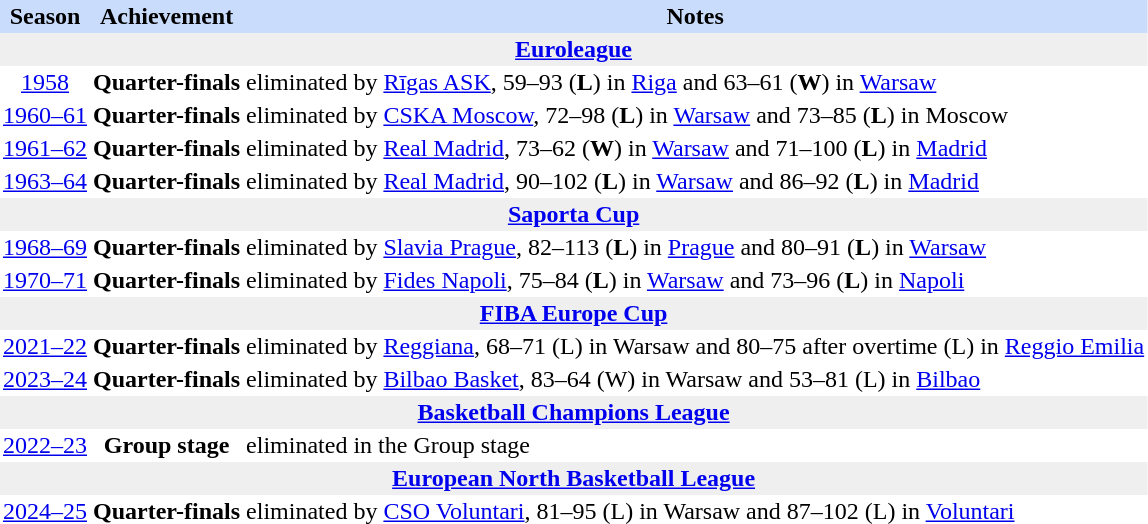<table class="toccolours" border="0" cellpadding="2" cellspacing="0" align="left" style="margin:0.5em;">
<tr bgcolor=#CADCFB>
<th>Season</th>
<th>Achievement</th>
<th>Notes</th>
</tr>
<tr>
<th colspan="4" bgcolor=#EFEFEF><a href='#'>Euroleague</a></th>
</tr>
<tr>
<td align="center"><a href='#'>1958</a></td>
<td align="center"><strong>Quarter-finals</strong></td>
<td align="left">eliminated by <a href='#'>Rīgas ASK</a>, 59–93 (<strong>L</strong>) in <a href='#'>Riga</a> and 63–61 (<strong>W</strong>) in <a href='#'>Warsaw</a></td>
</tr>
<tr>
<td align="center"><a href='#'>1960–61</a></td>
<td align="center"><strong>Quarter-finals</strong></td>
<td align="left">eliminated by <a href='#'>CSKA Moscow</a>, 72–98 (<strong>L</strong>) in <a href='#'>Warsaw</a> and 73–85 (<strong>L</strong>) in Moscow</td>
</tr>
<tr>
<td align="center"><a href='#'>1961–62</a></td>
<td align="center"><strong>Quarter-finals</strong></td>
<td align="left">eliminated by <a href='#'>Real Madrid</a>, 73–62 (<strong>W</strong>) in <a href='#'>Warsaw</a> and 71–100 (<strong>L</strong>) in <a href='#'>Madrid</a></td>
</tr>
<tr>
<td align="center"><a href='#'>1963–64</a></td>
<td align="center"><strong>Quarter-finals</strong></td>
<td align="left">eliminated by <a href='#'>Real Madrid</a>, 90–102 (<strong>L</strong>) in <a href='#'>Warsaw</a> and 86–92 (<strong>L</strong>) in <a href='#'>Madrid</a></td>
</tr>
<tr>
<th colspan="4" bgcolor=#EFEFEF><a href='#'>Saporta Cup</a></th>
</tr>
<tr>
<td align="center"><a href='#'>1968–69</a></td>
<td align="center"><strong>Quarter-finals</strong></td>
<td align="left">eliminated by <a href='#'>Slavia Prague</a>, 82–113 (<strong>L</strong>) in <a href='#'>Prague</a> and 80–91 (<strong>L</strong>) in <a href='#'>Warsaw</a></td>
</tr>
<tr>
<td align="center"><a href='#'>1970–71</a></td>
<td align="center"><strong>Quarter-finals</strong></td>
<td align="left">eliminated by <a href='#'>Fides Napoli</a>, 75–84 (<strong>L</strong>) in <a href='#'>Warsaw</a> and 73–96 (<strong>L</strong>) in <a href='#'>Napoli</a></td>
</tr>
<tr>
<th colspan="4" bgcolor=#EFEFEF><a href='#'>FIBA Europe Cup</a></th>
</tr>
<tr>
<td align="center"><a href='#'>2021–22</a></td>
<td align="center"><strong>Quarter-finals</strong></td>
<td align="left">eliminated by <a href='#'>Reggiana</a>, 68–71 (L) in Warsaw and 80–75 after overtime (L) in <a href='#'>Reggio Emilia</a></td>
</tr>
<tr>
<td align="center"><a href='#'>2023–24</a></td>
<td align="center"><strong>Quarter-finals</strong></td>
<td align="left">eliminated by <a href='#'>Bilbao Basket</a>, 83–64 (W) in Warsaw and 53–81 (L) in <a href='#'>Bilbao</a></td>
</tr>
<tr>
<th colspan="4" bgcolor=#EFEFEF><a href='#'>Basketball Champions League</a></th>
</tr>
<tr>
<td align="center"><a href='#'>2022–23</a></td>
<td align="center"><strong>Group stage</strong></td>
<td align="left">eliminated in the Group stage</td>
</tr>
<tr>
<th colspan="4" bgcolor=#EFEFEF><a href='#'>European North Basketball League</a></th>
</tr>
<tr>
<td align="center"><a href='#'>2024–25</a></td>
<td align="center"><strong>Quarter-finals</strong></td>
<td align="left">eliminated by <a href='#'>CSO Voluntari</a>, 81–95 (L) in Warsaw and 87–102 (L) in <a href='#'>Voluntari</a></td>
</tr>
<tr>
</tr>
</table>
